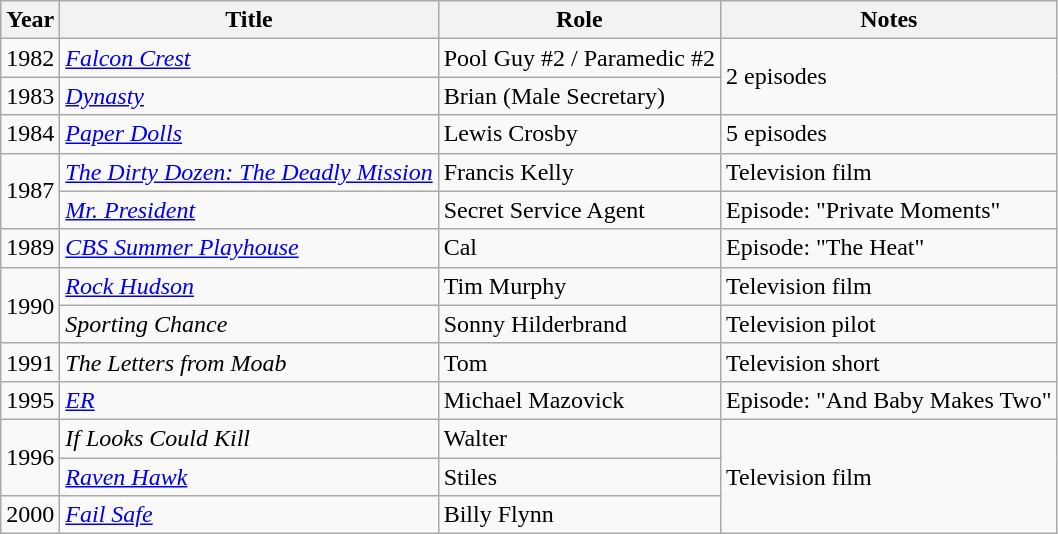<table class="wikitable">
<tr>
<th>Year</th>
<th>Title</th>
<th>Role</th>
<th>Notes</th>
</tr>
<tr>
<td>1982</td>
<td><em><a href='#'>Falcon Crest</a></em></td>
<td>Pool Guy #2 / Paramedic #2</td>
<td rowspan="2">2 episodes</td>
</tr>
<tr>
<td>1983</td>
<td><em><a href='#'>Dynasty</a></em></td>
<td>Brian (Male Secretary)</td>
</tr>
<tr>
<td>1984</td>
<td><em><a href='#'>Paper Dolls</a></em></td>
<td>Lewis Crosby</td>
<td>5 episodes</td>
</tr>
<tr>
<td rowspan="2">1987</td>
<td><em><a href='#'>The Dirty Dozen: The Deadly Mission</a></em></td>
<td>Francis Kelly</td>
<td>Television film</td>
</tr>
<tr>
<td><em><a href='#'>Mr. President</a></em></td>
<td>Secret Service Agent</td>
<td>Episode: "Private Moments"</td>
</tr>
<tr>
<td>1989</td>
<td><em><a href='#'>CBS Summer Playhouse</a></em></td>
<td>Cal</td>
<td>Episode: "The Heat"</td>
</tr>
<tr>
<td rowspan="2">1990</td>
<td><em><a href='#'>Rock Hudson</a></em></td>
<td>Tim Murphy</td>
<td>Television film</td>
</tr>
<tr>
<td><em>Sporting Chance</em></td>
<td>Sonny Hilderbrand</td>
<td>Television pilot</td>
</tr>
<tr>
<td>1991</td>
<td><em>The Letters from Moab</em></td>
<td>Tom</td>
<td>Television short</td>
</tr>
<tr>
<td>1995</td>
<td><em><a href='#'>ER</a></em></td>
<td>Michael Mazovick</td>
<td>Episode: "And Baby Makes Two"</td>
</tr>
<tr>
<td rowspan="2">1996</td>
<td><em>If Looks Could Kill</em></td>
<td>Walter</td>
<td rowspan="3">Television film</td>
</tr>
<tr>
<td><em><a href='#'>Raven Hawk</a></em></td>
<td>Stiles</td>
</tr>
<tr>
<td>2000</td>
<td><em><a href='#'>Fail Safe</a></em></td>
<td>Billy Flynn</td>
</tr>
</table>
